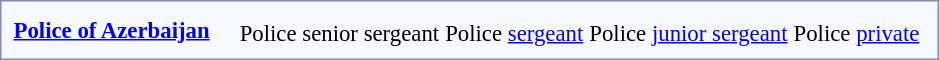<table style="border:1px solid #8888aa; background-color:#f7f8ff; padding:5px; font-size:95%; margin: 0px 12px 12px 0px;">
<tr style="text-align:center;">
<td rowspan=2> <strong><a href='#'>Police of Azerbaijan</a></strong></td>
<td colspan=6 rowspan=2></td>
<td colspan=3></td>
<td colspan=3></td>
<td colspan=2></td>
<td colspan=2></td>
<td colspan=6></td>
<td colspan=6></td>
<td colspan=8></td>
<td colspan=2 rowspan=2></td>
</tr>
<tr style="text-align:center;">
<td colspan=3></td>
<td colspan=3></td>
<td colspan=2></td>
<td colspan=2>Police senior sergeant<br></td>
<td colspan=6>Police <a href='#'>sergeant</a><br></td>
<td colspan=6>Police <a href='#'>junior sergeant</a><br></td>
<td colspan=8>Police <a href='#'>private</a><br></td>
</tr>
</table>
